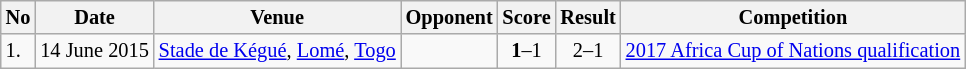<table class="wikitable" style="font-size:85%;">
<tr>
<th>No</th>
<th>Date</th>
<th>Venue</th>
<th>Opponent</th>
<th>Score</th>
<th>Result</th>
<th>Competition</th>
</tr>
<tr>
<td>1.</td>
<td>14 June 2015</td>
<td><a href='#'>Stade de Kégué</a>, <a href='#'>Lomé</a>, <a href='#'>Togo</a></td>
<td></td>
<td align=center><strong>1</strong>–1</td>
<td align=center>2–1</td>
<td><a href='#'>2017 Africa Cup of Nations qualification</a></td>
</tr>
</table>
